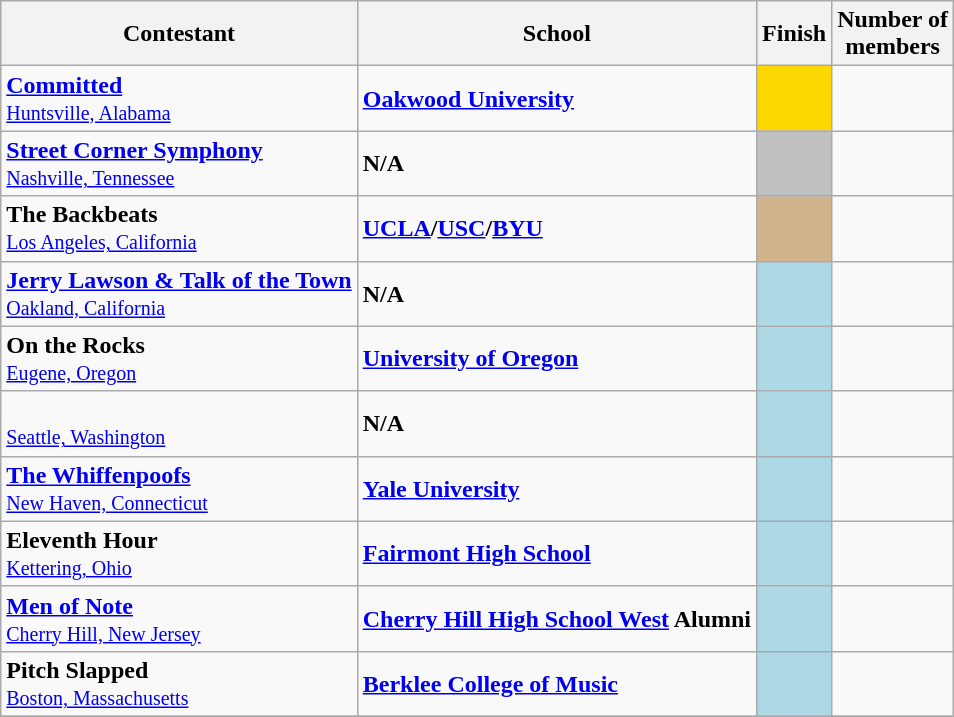<table class="wikitable sortable">
<tr>
<th class="unsortable">Contestant</th>
<th class="unsortable">School</th>
<th class="unsortable">Finish</th>
<th>Number of <br>members</th>
</tr>
<tr>
<td align="left"><strong><a href='#'>Committed</a></strong><br><small> <a href='#'>Huntsville, Alabama</a></small></td>
<td><strong><a href='#'>Oakwood University</a></strong></td>
<td style="background:gold;"></td>
<td></td>
</tr>
<tr>
<td align="left"><strong><a href='#'>Street Corner Symphony</a></strong> <br><small><a href='#'>Nashville, Tennessee</a></small></td>
<td><strong>N/A</strong></td>
<td style="background:silver;"></td>
<td></td>
</tr>
<tr>
<td align="left"><strong>The Backbeats</strong><br><small> <a href='#'>Los Angeles, California</a></small></td>
<td><strong><a href='#'>UCLA</a>/<a href='#'>USC</a>/<a href='#'>BYU</a></strong></td>
<td style="background:tan;"></td>
<td></td>
</tr>
<tr>
<td align="left"><strong><a href='#'>Jerry Lawson & Talk of the Town</a></strong><br><small> <a href='#'>Oakland, California</a></small></td>
<td><strong>N/A</strong></td>
<td style="background:lightblue;"></td>
<td></td>
</tr>
<tr>
<td align="left"><strong>On the Rocks</strong> <br><small><a href='#'>Eugene, Oregon</a></small></td>
<td><strong><a href='#'>University of Oregon</a></strong></td>
<td style="background:lightblue;"></td>
<td></td>
</tr>
<tr>
<td align="left"><br><small> <a href='#'>Seattle, Washington</a></small></td>
<td><strong>N/A</strong></td>
<td style="background:lightblue;"></td>
<td></td>
</tr>
<tr>
<td align="left"><strong><a href='#'>The Whiffenpoofs</a></strong> <br><small><a href='#'>New Haven, Connecticut</a></small></td>
<td><strong><a href='#'>Yale University</a></strong></td>
<td style="background:lightblue;"></td>
<td></td>
</tr>
<tr>
<td align="left"><strong>Eleventh Hour</strong><br><small><a href='#'>Kettering, Ohio</a></small></td>
<td><strong><a href='#'>Fairmont High School</a></strong></td>
<td style="background:lightblue;"></td>
<td></td>
</tr>
<tr>
<td align="left"><strong> <a href='#'>Men of Note</a></strong><br><small><a href='#'>Cherry Hill, New Jersey</a></small></td>
<td><strong><a href='#'>Cherry Hill High School West</a> Alumni</strong></td>
<td style="background:lightblue;"></td>
<td></td>
</tr>
<tr>
<td align="left"><strong>Pitch Slapped</strong><br><small> <a href='#'>Boston, Massachusetts</a></small></td>
<td><strong><a href='#'>Berklee College of Music</a></strong></td>
<td style="background:lightblue;"></td>
<td></td>
</tr>
<tr>
</tr>
</table>
